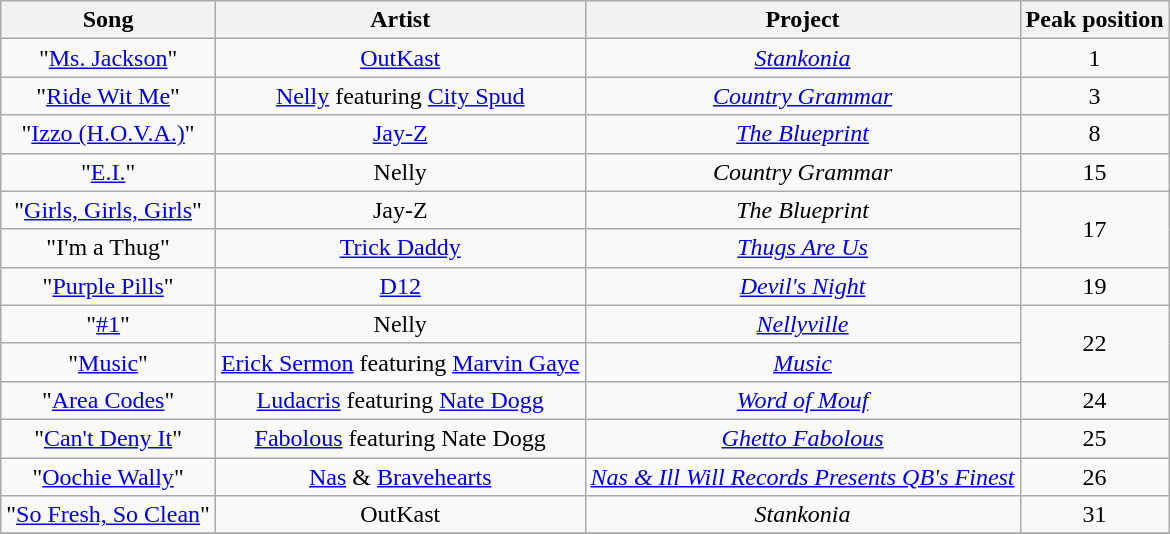<table class="wikitable sortable plainrowheaders" style="text-align:center;">
<tr>
<th scope="col">Song</th>
<th scope="col">Artist</th>
<th scope="col">Project</th>
<th scope="col">Peak position</th>
</tr>
<tr>
<td>"<a href='#'>Ms. Jackson</a>"</td>
<td><a href='#'>OutKast</a></td>
<td><em><a href='#'>Stankonia</a></em></td>
<td>1</td>
</tr>
<tr>
<td>"<a href='#'>Ride Wit Me</a>"</td>
<td><a href='#'>Nelly</a> featuring <a href='#'>City Spud</a></td>
<td><em><a href='#'>Country Grammar</a></em></td>
<td>3</td>
</tr>
<tr>
<td>"<a href='#'>Izzo (H.O.V.A.)</a>"</td>
<td><a href='#'>Jay-Z</a></td>
<td><em><a href='#'>The Blueprint</a></em></td>
<td>8</td>
</tr>
<tr>
<td>"<a href='#'>E.I.</a>"</td>
<td>Nelly</td>
<td><em>Country Grammar</em></td>
<td>15</td>
</tr>
<tr>
<td>"<a href='#'>Girls, Girls, Girls</a>"</td>
<td>Jay-Z</td>
<td><em>The Blueprint</em></td>
<td rowspan="2">17</td>
</tr>
<tr>
<td>"I'm a Thug"</td>
<td><a href='#'>Trick Daddy</a></td>
<td><em><a href='#'>Thugs Are Us</a></em></td>
</tr>
<tr>
<td>"<a href='#'>Purple Pills</a>"</td>
<td><a href='#'>D12</a></td>
<td><em><a href='#'>Devil's Night</a></em></td>
<td>19</td>
</tr>
<tr>
<td>"<a href='#'>#1</a>"</td>
<td>Nelly</td>
<td><em><a href='#'>Nellyville</a></em></td>
<td rowspan="2">22</td>
</tr>
<tr>
<td>"<a href='#'>Music</a>"</td>
<td><a href='#'>Erick Sermon</a> featuring <a href='#'>Marvin Gaye</a></td>
<td><em><a href='#'>Music</a></em></td>
</tr>
<tr>
<td>"<a href='#'>Area Codes</a>"</td>
<td><a href='#'>Ludacris</a> featuring <a href='#'>Nate Dogg</a></td>
<td><em><a href='#'>Word of Mouf</a></em></td>
<td>24</td>
</tr>
<tr>
<td>"<a href='#'>Can't Deny It</a>"</td>
<td><a href='#'>Fabolous</a> featuring Nate Dogg</td>
<td><em><a href='#'>Ghetto Fabolous</a></em></td>
<td>25</td>
</tr>
<tr>
<td>"<a href='#'>Oochie Wally</a>"</td>
<td><a href='#'>Nas</a> & <a href='#'>Bravehearts</a></td>
<td><em><a href='#'>Nas & Ill Will Records Presents QB's Finest</a></em></td>
<td>26</td>
</tr>
<tr>
<td>"<a href='#'>So Fresh, So Clean</a>"</td>
<td>OutKast</td>
<td><em>Stankonia</em></td>
<td>31</td>
</tr>
<tr>
</tr>
</table>
